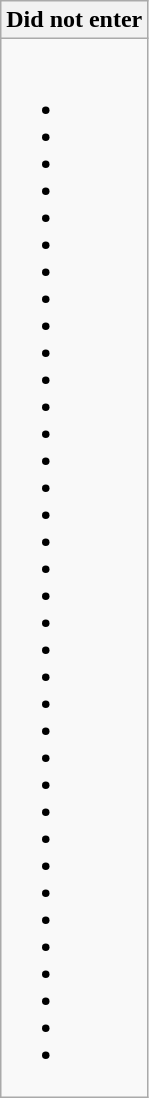<table class="wikitable collapsible collapsed">
<tr>
<th>Did not enter</th>
</tr>
<tr>
<td><br><ul><li></li><li></li><li></li><li></li><li></li><li></li><li></li><li></li><li></li><li></li><li></li><li></li><li></li><li></li><li></li><li></li><li></li><li></li><li></li><li></li><li></li><li></li><li></li><li></li><li></li><li></li><li></li><li></li><li></li><li></li><li></li><li></li><li></li><li></li><li></li><li></li></ul></td>
</tr>
</table>
